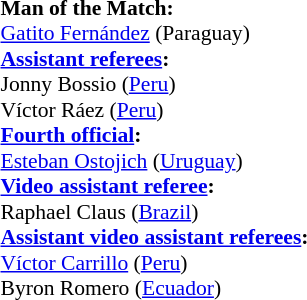<table width=50% style="font-size:90%">
<tr>
<td><br><strong>Man of the Match:</strong>
<br><a href='#'>Gatito Fernández</a> (Paraguay)<br><strong><a href='#'>Assistant referees</a>:</strong>
<br>Jonny Bossio (<a href='#'>Peru</a>)
<br>Víctor Ráez (<a href='#'>Peru</a>)
<br><strong><a href='#'>Fourth official</a>:</strong>
<br><a href='#'>Esteban Ostojich</a> (<a href='#'>Uruguay</a>)
<br><strong><a href='#'>Video assistant referee</a>:</strong>
<br>Raphael Claus (<a href='#'>Brazil</a>)
<br><strong><a href='#'>Assistant video assistant referees</a>:</strong>
<br><a href='#'>Víctor Carrillo</a> (<a href='#'>Peru</a>)
<br>Byron Romero (<a href='#'>Ecuador</a>)</td>
</tr>
</table>
